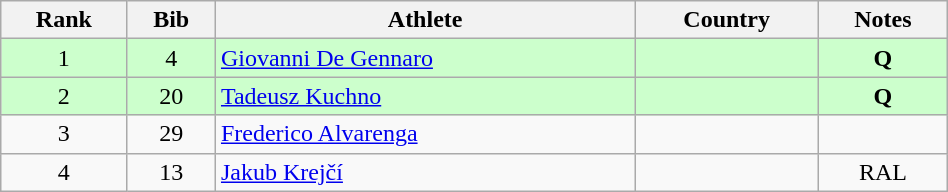<table class="wikitable" style="text-align:center;width: 50%;">
<tr>
<th>Rank</th>
<th>Bib</th>
<th>Athlete</th>
<th>Country</th>
<th>Notes</th>
</tr>
<tr bgcolor=ccffcc>
<td>1</td>
<td>4</td>
<td align=left><a href='#'>Giovanni De Gennaro</a></td>
<td align=left></td>
<td><strong>Q</strong></td>
</tr>
<tr bgcolor=ccffcc>
<td>2</td>
<td>20</td>
<td align=left><a href='#'>Tadeusz Kuchno</a></td>
<td align=left></td>
<td><strong>Q</strong></td>
</tr>
<tr>
<td>3</td>
<td>29</td>
<td align=left><a href='#'>Frederico Alvarenga</a></td>
<td align=left></td>
<td></td>
</tr>
<tr>
<td>4</td>
<td>13</td>
<td align=left><a href='#'>Jakub Krejčí</a></td>
<td align=left></td>
<td>RAL</td>
</tr>
</table>
